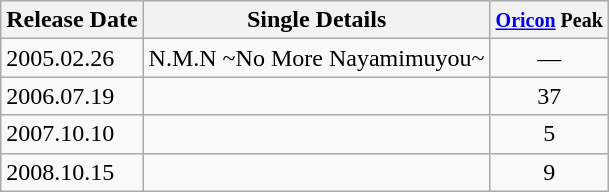<table class="wikitable">
<tr>
<th>Release Date</th>
<th>Single Details</th>
<th><small><a href='#'>Oricon</a> Peak</small></th>
</tr>
<tr>
<td>2005.02.26</td>
<td>N.M.N ~No More Nayamimuyou~</td>
<td style="text-align:center;">—</td>
</tr>
<tr>
<td>2006.07.19</td>
<td></td>
<td style="text-align:center;">37</td>
</tr>
<tr>
<td>2007.10.10</td>
<td></td>
<td style="text-align:center;">5</td>
</tr>
<tr>
<td>2008.10.15</td>
<td></td>
<td style="text-align:center;">9</td>
</tr>
</table>
